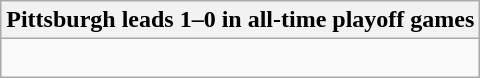<table class="wikitable collapsible collapsed">
<tr>
<th>Pittsburgh leads 1–0 in all-time playoff games</th>
</tr>
<tr>
<td><br></td>
</tr>
</table>
